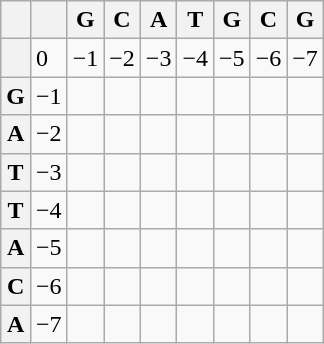<table class="wikitable">
<tr>
<th></th>
<th></th>
<th>G</th>
<th>C</th>
<th>A</th>
<th>T</th>
<th>G</th>
<th>C</th>
<th>G</th>
</tr>
<tr>
<th scope="row"></th>
<td>0</td>
<td>−1</td>
<td>−2</td>
<td>−3</td>
<td>−4</td>
<td>−5</td>
<td>−6</td>
<td>−7</td>
</tr>
<tr>
<th scope="row">G</th>
<td>−1</td>
<td></td>
<td></td>
<td></td>
<td></td>
<td></td>
<td></td>
<td></td>
</tr>
<tr>
<th scope="row">A</th>
<td>−2</td>
<td></td>
<td></td>
<td></td>
<td></td>
<td></td>
<td></td>
<td></td>
</tr>
<tr>
<th scope="row">T</th>
<td>−3</td>
<td></td>
<td></td>
<td></td>
<td></td>
<td></td>
<td></td>
<td></td>
</tr>
<tr>
<th scope="row">T</th>
<td>−4</td>
<td></td>
<td></td>
<td></td>
<td></td>
<td></td>
<td></td>
<td></td>
</tr>
<tr>
<th scope="row">A</th>
<td>−5</td>
<td></td>
<td></td>
<td></td>
<td></td>
<td></td>
<td></td>
<td></td>
</tr>
<tr>
<th scope="row">C</th>
<td>−6</td>
<td></td>
<td></td>
<td></td>
<td></td>
<td></td>
<td></td>
<td></td>
</tr>
<tr>
<th scope="row">A</th>
<td>−7</td>
<td></td>
<td></td>
<td></td>
<td></td>
<td></td>
<td></td>
<td></td>
</tr>
</table>
